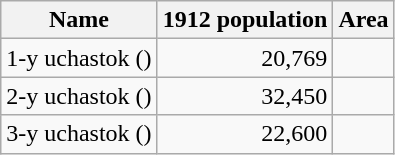<table class="wikitable sortable">
<tr>
<th>Name</th>
<th>1912 population</th>
<th>Area</th>
</tr>
<tr>
<td>1-y uchastok ()</td>
<td align="right">20,769</td>
<td></td>
</tr>
<tr>
<td>2-y uchastok ()</td>
<td align="right">32,450</td>
<td></td>
</tr>
<tr>
<td>3-y uchastok ()</td>
<td align="right">22,600</td>
<td></td>
</tr>
</table>
